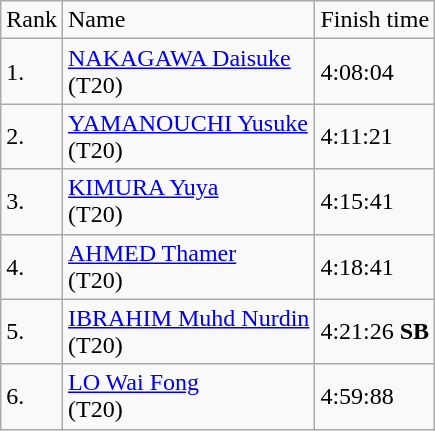<table class="wikitable">
<tr>
<td>Rank</td>
<td>Name</td>
<td>Finish time</td>
</tr>
<tr>
<td>1.</td>
<td><a href='#'>NAKAGAWA Daisuke</a><br>(T20)<br></td>
<td>4:08:04</td>
</tr>
<tr>
<td>2.</td>
<td><a href='#'>YAMANOUCHI Yusuke</a><br>(T20)<br></td>
<td>4:11:21</td>
</tr>
<tr>
<td>3.</td>
<td><a href='#'>KIMURA Yuya</a><br>(T20)<br></td>
<td>4:15:41</td>
</tr>
<tr>
<td>4.</td>
<td><a href='#'>AHMED Thamer</a><br>(T20)<br></td>
<td>4:18:41</td>
</tr>
<tr>
<td>5.</td>
<td><a href='#'>IBRAHIM Muhd Nurdin</a><br>(T20)<br></td>
<td>4:21:26 <strong>SB</strong></td>
</tr>
<tr>
<td>6.</td>
<td><a href='#'>LO Wai Fong</a><br>(T20)<br></td>
<td>4:59:88</td>
</tr>
</table>
